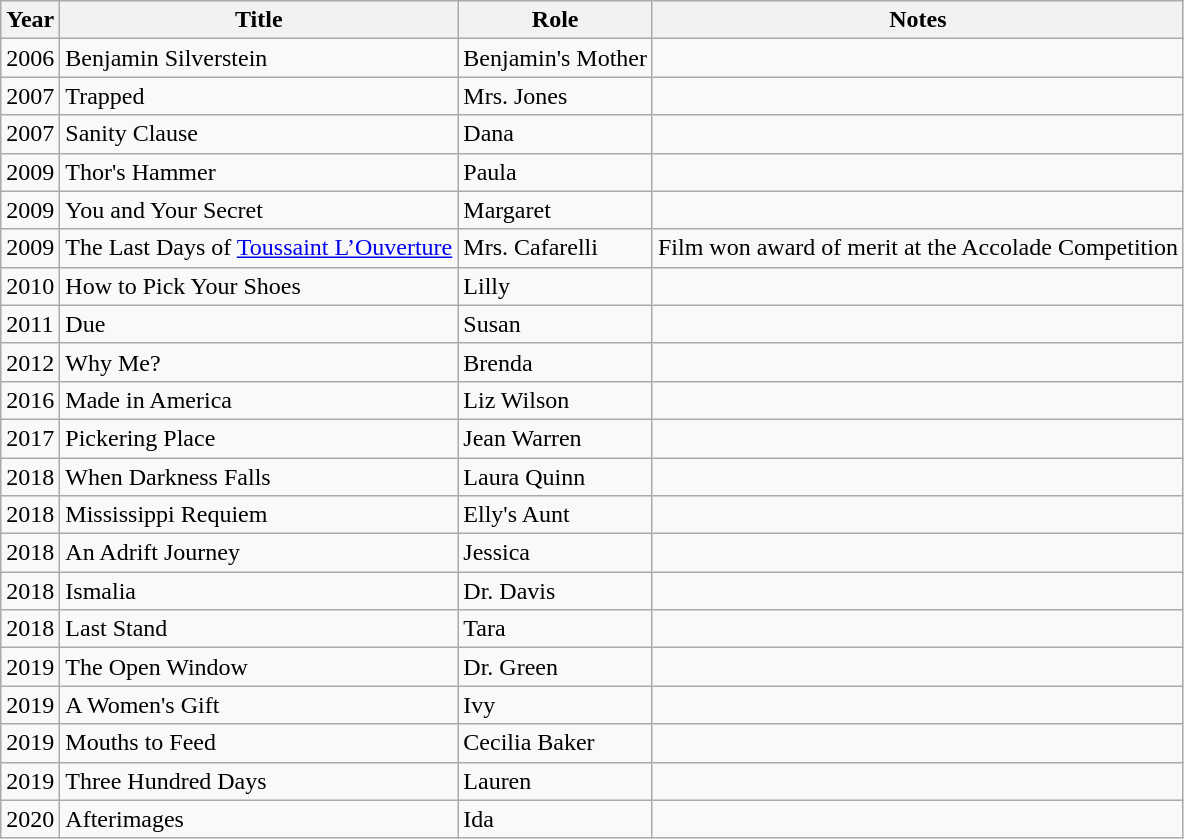<table class="wikitable sortable">
<tr>
<th>Year</th>
<th>Title</th>
<th>Role</th>
<th>Notes</th>
</tr>
<tr>
<td>2006</td>
<td>Benjamin Silverstein</td>
<td>Benjamin's Mother</td>
<td></td>
</tr>
<tr>
<td>2007</td>
<td>Trapped</td>
<td>Mrs. Jones</td>
<td></td>
</tr>
<tr>
<td>2007</td>
<td>Sanity Clause</td>
<td>Dana</td>
<td></td>
</tr>
<tr>
<td>2009</td>
<td>Thor's Hammer</td>
<td>Paula</td>
<td></td>
</tr>
<tr>
<td>2009</td>
<td>You and Your Secret</td>
<td>Margaret</td>
<td></td>
</tr>
<tr>
<td>2009</td>
<td>The Last Days of <a href='#'>Toussaint L’Ouverture</a></td>
<td>Mrs. Cafarelli</td>
<td>Film won award of merit at the Accolade Competition</td>
</tr>
<tr>
<td>2010</td>
<td>How to Pick Your Shoes</td>
<td>Lilly</td>
<td></td>
</tr>
<tr>
<td>2011</td>
<td>Due</td>
<td>Susan</td>
<td></td>
</tr>
<tr>
<td>2012</td>
<td>Why Me?</td>
<td>Brenda</td>
<td></td>
</tr>
<tr>
<td>2016</td>
<td>Made in America</td>
<td>Liz Wilson</td>
<td></td>
</tr>
<tr>
<td>2017</td>
<td>Pickering Place</td>
<td>Jean Warren</td>
<td></td>
</tr>
<tr>
<td>2018</td>
<td>When Darkness Falls</td>
<td>Laura Quinn</td>
<td></td>
</tr>
<tr>
<td>2018</td>
<td>Mississippi Requiem</td>
<td>Elly's Aunt</td>
<td></td>
</tr>
<tr>
<td>2018</td>
<td>An Adrift Journey</td>
<td>Jessica</td>
<td></td>
</tr>
<tr>
<td>2018</td>
<td>Ismalia</td>
<td>Dr. Davis</td>
<td></td>
</tr>
<tr>
<td>2018</td>
<td>Last Stand</td>
<td>Tara</td>
<td></td>
</tr>
<tr>
<td>2019</td>
<td>The Open Window</td>
<td>Dr. Green</td>
<td></td>
</tr>
<tr>
<td>2019</td>
<td>A Women's Gift</td>
<td>Ivy</td>
<td></td>
</tr>
<tr>
<td>2019</td>
<td>Mouths to Feed</td>
<td>Cecilia Baker</td>
<td></td>
</tr>
<tr>
<td>2019</td>
<td>Three Hundred Days</td>
<td>Lauren</td>
<td></td>
</tr>
<tr>
<td>2020</td>
<td>Afterimages</td>
<td>Ida</td>
<td></td>
</tr>
</table>
